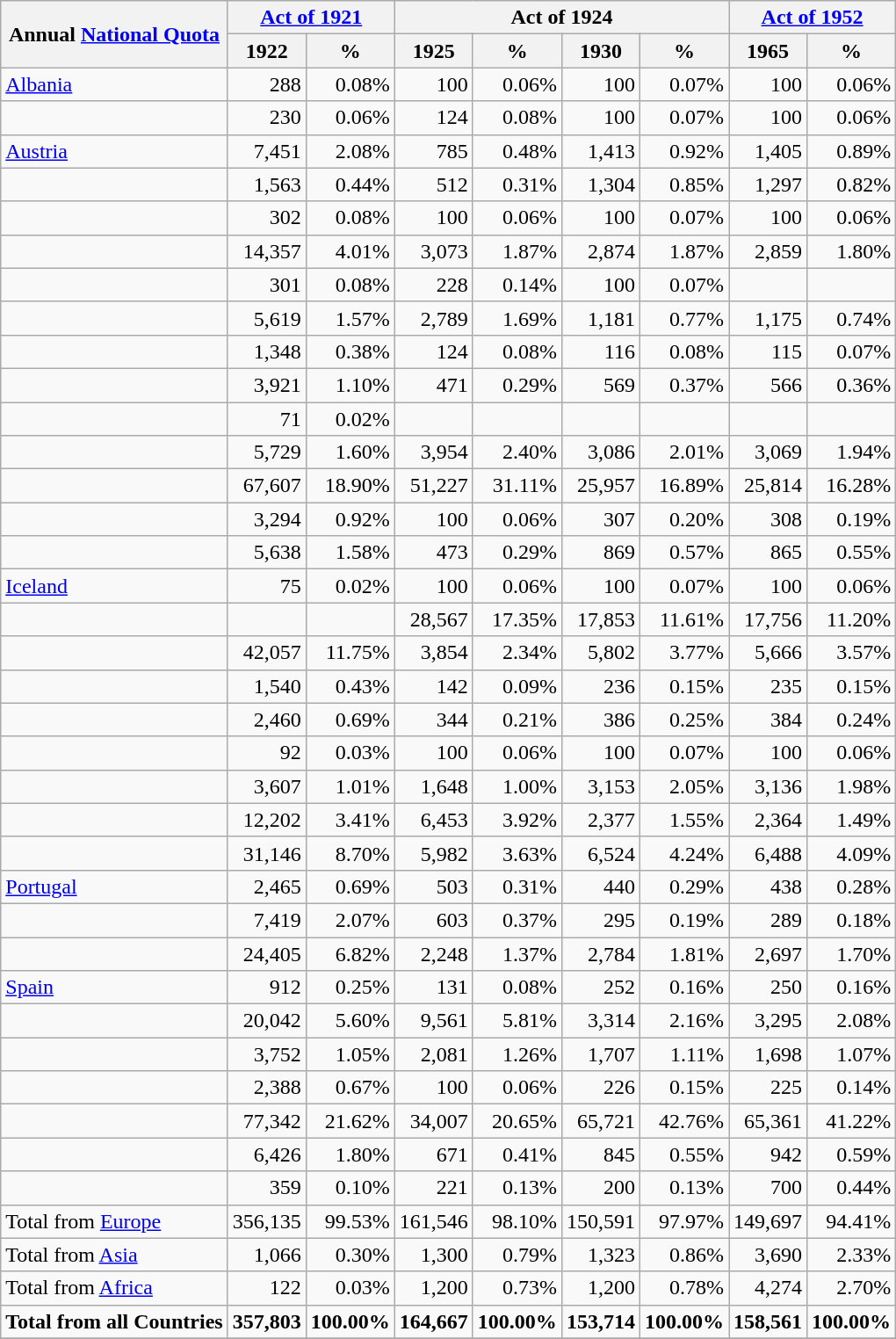<table class="wikitable sortable" style="text-align:right">
<tr>
<th rowspan="2">Annual <a href='#'>National Quota</a></th>
<th colspan="2"><a href='#'>Act of 1921</a></th>
<th colspan="4">Act of 1924</th>
<th colspan="2"><a href='#'>Act of 1952</a></th>
</tr>
<tr>
<th>1922</th>
<th>%</th>
<th>1925</th>
<th>%</th>
<th>1930</th>
<th>%</th>
<th>1965</th>
<th>%</th>
</tr>
<tr>
<td align="left"> <a href='#'>Albania</a></td>
<td>288</td>
<td>0.08%</td>
<td>100</td>
<td>0.06%</td>
<td>100</td>
<td>0.07%</td>
<td>100</td>
<td>0.06%</td>
</tr>
<tr>
<td align="left"></td>
<td>230</td>
<td>0.06%</td>
<td>124</td>
<td>0.08%</td>
<td>100</td>
<td>0.07%</td>
<td>100</td>
<td>0.06%</td>
</tr>
<tr>
<td align="left"> <a href='#'>Austria</a></td>
<td>7,451</td>
<td>2.08%</td>
<td>785</td>
<td>0.48%</td>
<td>1,413</td>
<td>0.92%</td>
<td>1,405</td>
<td>0.89%</td>
</tr>
<tr>
<td align="left"></td>
<td>1,563</td>
<td>0.44%</td>
<td>512</td>
<td>0.31%</td>
<td>1,304</td>
<td>0.85%</td>
<td>1,297</td>
<td>0.82%</td>
</tr>
<tr>
<td align="left"></td>
<td>302</td>
<td>0.08%</td>
<td>100</td>
<td>0.06%</td>
<td>100</td>
<td>0.07%</td>
<td>100</td>
<td>0.06%</td>
</tr>
<tr>
<td align="left"></td>
<td>14,357</td>
<td>4.01%</td>
<td>3,073</td>
<td>1.87%</td>
<td>2,874</td>
<td>1.87%</td>
<td>2,859</td>
<td>1.80%</td>
</tr>
<tr>
<td align="left"></td>
<td>301</td>
<td>0.08%</td>
<td>228</td>
<td>0.14%</td>
<td>100</td>
<td>0.07%</td>
<td></td>
<td></td>
</tr>
<tr>
<td align="left"></td>
<td>5,619</td>
<td>1.57%</td>
<td>2,789</td>
<td>1.69%</td>
<td>1,181</td>
<td>0.77%</td>
<td>1,175</td>
<td>0.74%</td>
</tr>
<tr>
<td align="left"></td>
<td>1,348</td>
<td>0.38%</td>
<td>124</td>
<td>0.08%</td>
<td>116</td>
<td>0.08%</td>
<td>115</td>
<td>0.07%</td>
</tr>
<tr>
<td align="left"></td>
<td>3,921</td>
<td>1.10%</td>
<td>471</td>
<td>0.29%</td>
<td>569</td>
<td>0.37%</td>
<td>566</td>
<td>0.36%</td>
</tr>
<tr>
<td align="left"></td>
<td>71</td>
<td>0.02%</td>
<td></td>
<td></td>
<td></td>
<td></td>
<td></td>
<td></td>
</tr>
<tr>
<td align="left"></td>
<td>5,729</td>
<td>1.60%</td>
<td>3,954</td>
<td>2.40%</td>
<td>3,086</td>
<td>2.01%</td>
<td>3,069</td>
<td>1.94%</td>
</tr>
<tr>
<td align="left"></td>
<td>67,607</td>
<td>18.90%</td>
<td>51,227</td>
<td>31.11%</td>
<td>25,957</td>
<td>16.89%</td>
<td>25,814</td>
<td>16.28%</td>
</tr>
<tr>
<td align="left"></td>
<td>3,294</td>
<td>0.92%</td>
<td>100</td>
<td>0.06%</td>
<td>307</td>
<td>0.20%</td>
<td>308</td>
<td>0.19%</td>
</tr>
<tr>
<td align="left"></td>
<td>5,638</td>
<td>1.58%</td>
<td>473</td>
<td>0.29%</td>
<td>869</td>
<td>0.57%</td>
<td>865</td>
<td>0.55%</td>
</tr>
<tr>
<td align="left"> <a href='#'>Iceland</a></td>
<td>75</td>
<td>0.02%</td>
<td>100</td>
<td>0.06%</td>
<td>100</td>
<td>0.07%</td>
<td>100</td>
<td>0.06%</td>
</tr>
<tr>
<td align="left"></td>
<td></td>
<td></td>
<td>28,567</td>
<td>17.35%</td>
<td>17,853</td>
<td>11.61%</td>
<td>17,756</td>
<td>11.20%</td>
</tr>
<tr>
<td align="left"></td>
<td>42,057</td>
<td>11.75%</td>
<td>3,854</td>
<td>2.34%</td>
<td>5,802</td>
<td>3.77%</td>
<td>5,666</td>
<td>3.57%</td>
</tr>
<tr>
<td align="left"></td>
<td>1,540</td>
<td>0.43%</td>
<td>142</td>
<td>0.09%</td>
<td>236</td>
<td>0.15%</td>
<td>235</td>
<td>0.15%</td>
</tr>
<tr>
<td align="left"></td>
<td>2,460</td>
<td>0.69%</td>
<td>344</td>
<td>0.21%</td>
<td>386</td>
<td>0.25%</td>
<td>384</td>
<td>0.24%</td>
</tr>
<tr>
<td align="left"></td>
<td>92</td>
<td>0.03%</td>
<td>100</td>
<td>0.06%</td>
<td>100</td>
<td>0.07%</td>
<td>100</td>
<td>0.06%</td>
</tr>
<tr>
<td align="left"></td>
<td>3,607</td>
<td>1.01%</td>
<td>1,648</td>
<td>1.00%</td>
<td>3,153</td>
<td>2.05%</td>
<td>3,136</td>
<td>1.98%</td>
</tr>
<tr>
<td align="left"></td>
<td>12,202</td>
<td>3.41%</td>
<td>6,453</td>
<td>3.92%</td>
<td>2,377</td>
<td>1.55%</td>
<td>2,364</td>
<td>1.49%</td>
</tr>
<tr>
<td align="left"></td>
<td>31,146</td>
<td>8.70%</td>
<td>5,982</td>
<td>3.63%</td>
<td>6,524</td>
<td>4.24%</td>
<td>6,488</td>
<td>4.09%</td>
</tr>
<tr>
<td align="left"> <a href='#'>Portugal</a></td>
<td>2,465</td>
<td>0.69%</td>
<td>503</td>
<td>0.31%</td>
<td>440</td>
<td>0.29%</td>
<td>438</td>
<td>0.28%</td>
</tr>
<tr>
<td align="left"></td>
<td>7,419</td>
<td>2.07%</td>
<td>603</td>
<td>0.37%</td>
<td>295</td>
<td>0.19%</td>
<td>289</td>
<td>0.18%</td>
</tr>
<tr>
<td align="left"></td>
<td>24,405</td>
<td>6.82%</td>
<td>2,248</td>
<td>1.37%</td>
<td>2,784</td>
<td>1.81%</td>
<td>2,697</td>
<td>1.70%</td>
</tr>
<tr>
<td align="left"> <a href='#'>Spain</a></td>
<td>912</td>
<td>0.25%</td>
<td>131</td>
<td>0.08%</td>
<td>252</td>
<td>0.16%</td>
<td>250</td>
<td>0.16%</td>
</tr>
<tr>
<td align="left"></td>
<td>20,042</td>
<td>5.60%</td>
<td>9,561</td>
<td>5.81%</td>
<td>3,314</td>
<td>2.16%</td>
<td>3,295</td>
<td>2.08%</td>
</tr>
<tr>
<td align="left"></td>
<td>3,752</td>
<td>1.05%</td>
<td>2,081</td>
<td>1.26%</td>
<td>1,707</td>
<td>1.11%</td>
<td>1,698</td>
<td>1.07%</td>
</tr>
<tr>
<td align="left"></td>
<td>2,388</td>
<td>0.67%</td>
<td>100</td>
<td>0.06%</td>
<td>226</td>
<td>0.15%</td>
<td>225</td>
<td>0.14%</td>
</tr>
<tr>
<td align="left"></td>
<td>77,342</td>
<td>21.62%</td>
<td>34,007</td>
<td>20.65%</td>
<td>65,721</td>
<td>42.76%</td>
<td>65,361</td>
<td>41.22%</td>
</tr>
<tr>
<td align="left"></td>
<td>6,426</td>
<td>1.80%</td>
<td>671</td>
<td>0.41%</td>
<td>845</td>
<td>0.55%</td>
<td>942</td>
<td>0.59%</td>
</tr>
<tr>
<td align="left"></td>
<td>359</td>
<td>0.10%</td>
<td>221</td>
<td>0.13%</td>
<td>200</td>
<td>0.13%</td>
<td>700</td>
<td>0.44%</td>
</tr>
<tr>
<td align="left">Total from <a href='#'>Europe</a></td>
<td>356,135</td>
<td>99.53%</td>
<td>161,546</td>
<td>98.10%</td>
<td>150,591</td>
<td>97.97%</td>
<td>149,697</td>
<td>94.41%</td>
</tr>
<tr>
<td align="left">Total from <a href='#'>Asia</a></td>
<td>1,066</td>
<td>0.30%</td>
<td>1,300</td>
<td>0.79%</td>
<td>1,323</td>
<td>0.86%</td>
<td>3,690</td>
<td>2.33%</td>
</tr>
<tr>
<td align="left">Total from <a href='#'>Africa</a></td>
<td>122</td>
<td>0.03%</td>
<td>1,200</td>
<td>0.73%</td>
<td>1,200</td>
<td>0.78%</td>
<td>4,274</td>
<td>2.70%</td>
</tr>
<tr>
<td align="left"><strong>Total from all Countries</strong></td>
<td><strong>357,803</strong></td>
<td><strong>100.00%</strong></td>
<td><strong>164,667</strong></td>
<td><strong>100.00%</strong></td>
<td><strong>153,714</strong></td>
<td><strong>100.00%</strong></td>
<td><strong>158,561</strong></td>
<td><strong>100.00%</strong></td>
</tr>
<tr>
</tr>
</table>
